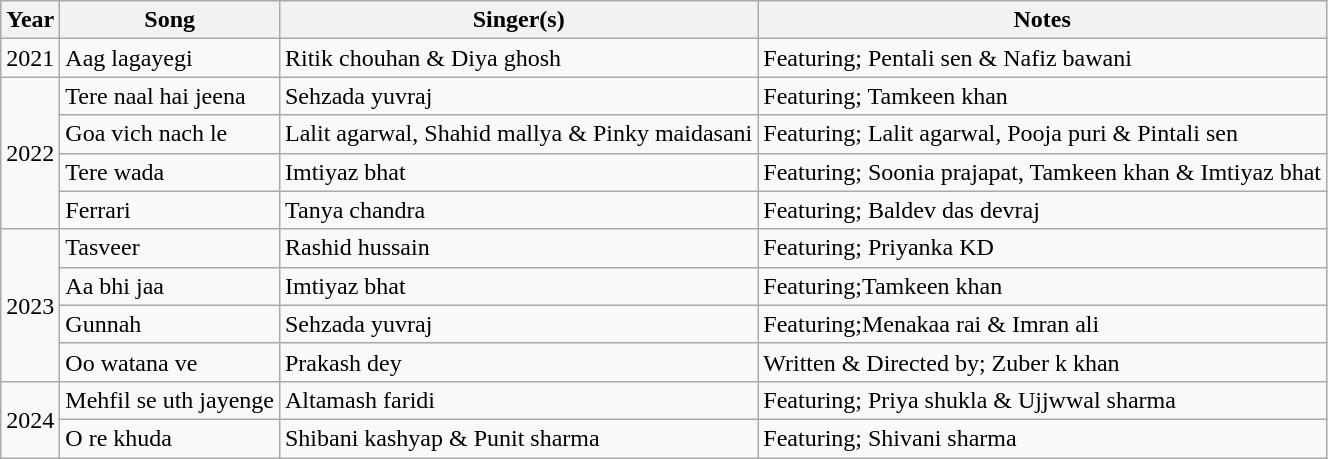<table class="wikitable sortable">
<tr>
<th>Year</th>
<th>Song</th>
<th>Singer(s)</th>
<th>Notes</th>
</tr>
<tr>
<td>2021</td>
<td>Aag lagayegi</td>
<td>Ritik chouhan & Diya ghosh</td>
<td>Featuring; Pentali sen & Nafiz bawani</td>
</tr>
<tr>
<td rowspan="4">2022</td>
<td>Tere naal hai jeena</td>
<td>Sehzada yuvraj</td>
<td>Featuring; Tamkeen khan</td>
</tr>
<tr>
<td>Goa vich nach le</td>
<td>Lalit agarwal, Shahid mallya & Pinky maidasani</td>
<td>Featuring; Lalit agarwal, Pooja puri & Pintali sen</td>
</tr>
<tr>
<td>Tere wada</td>
<td>Imtiyaz bhat</td>
<td>Featuring; Soonia prajapat, Tamkeen khan & Imtiyaz bhat</td>
</tr>
<tr>
<td>Ferrari</td>
<td>Tanya chandra</td>
<td>Featuring; Baldev das devraj</td>
</tr>
<tr>
<td rowspan="4">2023</td>
<td>Tasveer</td>
<td>Rashid hussain</td>
<td>Featuring; Priyanka KD</td>
</tr>
<tr>
<td>Aa bhi jaa</td>
<td>Imtiyaz bhat</td>
<td>Featuring;Tamkeen khan</td>
</tr>
<tr>
<td>Gunnah</td>
<td>Sehzada yuvraj</td>
<td>Featuring;Menakaa rai & Imran ali</td>
</tr>
<tr>
<td>Oo watana ve</td>
<td>Prakash dey</td>
<td>Written & Directed by; Zuber k khan</td>
</tr>
<tr>
<td rowspan="2">2024</td>
<td>Mehfil se uth jayenge</td>
<td>Altamash faridi</td>
<td>Featuring; Priya shukla & Ujjwwal sharma</td>
</tr>
<tr>
<td>O re khuda</td>
<td>Shibani kashyap & Punit sharma</td>
<td>Featuring; Shivani sharma</td>
</tr>
</table>
